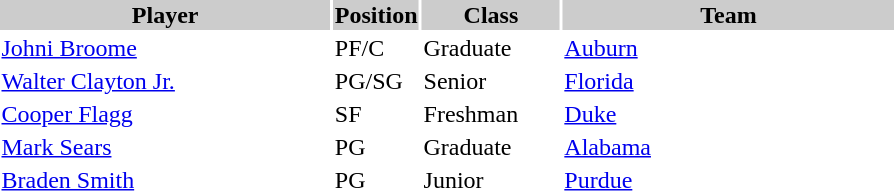<table style="width:600px" "border:'1' 'solid' 'gray'">
<tr>
<th style="background:#ccc; width:40%;">Player</th>
<th style="background:#ccc; width:4%;">Position</th>
<th style="background:#ccc; width:16%;">Class</th>
<th style="background:#ccc; width:40%;">Team</th>
</tr>
<tr>
<td><a href='#'>Johni Broome</a></td>
<td>PF/C</td>
<td>Graduate</td>
<td><a href='#'>Auburn</a></td>
</tr>
<tr>
<td><a href='#'>Walter Clayton Jr.</a></td>
<td>PG/SG</td>
<td>Senior</td>
<td><a href='#'>Florida</a></td>
</tr>
<tr>
<td><a href='#'>Cooper Flagg</a></td>
<td>SF</td>
<td>Freshman</td>
<td><a href='#'>Duke</a></td>
</tr>
<tr>
<td><a href='#'>Mark Sears</a></td>
<td>PG</td>
<td>Graduate</td>
<td><a href='#'>Alabama</a></td>
</tr>
<tr>
<td><a href='#'>Braden Smith</a></td>
<td>PG</td>
<td>Junior</td>
<td><a href='#'>Purdue</a></td>
</tr>
</table>
